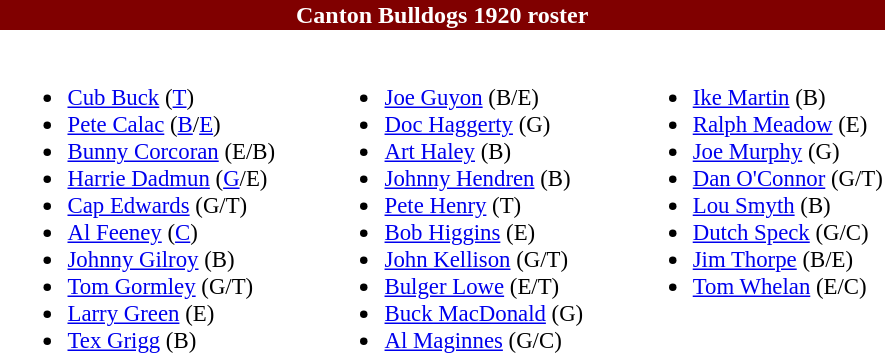<table class="toccolours" style="text-align: left;">
<tr>
<th colspan="9" style="background:Maroon; color:white; text-align:center;"><strong>Canton Bulldogs 1920 roster</strong></th>
</tr>
<tr>
<td></td>
<td style="font-size:95%; vertical-align:top;"><br><ul><li><a href='#'>Cub Buck</a> (<a href='#'>T</a>)</li><li><a href='#'>Pete Calac</a> (<a href='#'>B</a>/<a href='#'>E</a>)</li><li><a href='#'>Bunny Corcoran</a> (E/B)</li><li><a href='#'>Harrie Dadmun</a> (<a href='#'>G</a>/E)</li><li><a href='#'>Cap Edwards</a> (G/T)</li><li><a href='#'>Al Feeney</a> (<a href='#'>C</a>)</li><li><a href='#'>Johnny Gilroy</a> (B)</li><li><a href='#'>Tom Gormley</a> (G/T)</li><li><a href='#'>Larry Green</a> (E)</li><li><a href='#'>Tex Grigg</a> (B)</li></ul></td>
<td style="width: 25px;"></td>
<td style="font-size:95%; vertical-align:top;"><br><ul><li><a href='#'>Joe Guyon</a> (B/E)</li><li><a href='#'>Doc Haggerty</a> (G)</li><li><a href='#'>Art Haley</a> (B)</li><li><a href='#'>Johnny Hendren</a> (B)</li><li><a href='#'>Pete Henry</a> (T)</li><li><a href='#'>Bob Higgins</a> (E)</li><li><a href='#'>John Kellison</a> (G/T)</li><li><a href='#'>Bulger Lowe</a> (E/T)</li><li><a href='#'>Buck MacDonald</a> (G)</li><li><a href='#'>Al Maginnes</a> (G/C)</li></ul></td>
<td style="width: 25px;"></td>
<td style="font-size:95%; vertical-align:top;"><br><ul><li><a href='#'>Ike Martin</a> (B)</li><li><a href='#'>Ralph Meadow</a> (E)</li><li><a href='#'>Joe Murphy</a> (G)</li><li><a href='#'>Dan O'Connor</a> (G/T)</li><li><a href='#'>Lou Smyth</a> (B)</li><li><a href='#'>Dutch Speck</a> (G/C)</li><li><a href='#'>Jim Thorpe</a> (B/E)</li><li><a href='#'>Tom Whelan</a> (E/C)</li></ul></td>
</tr>
</table>
